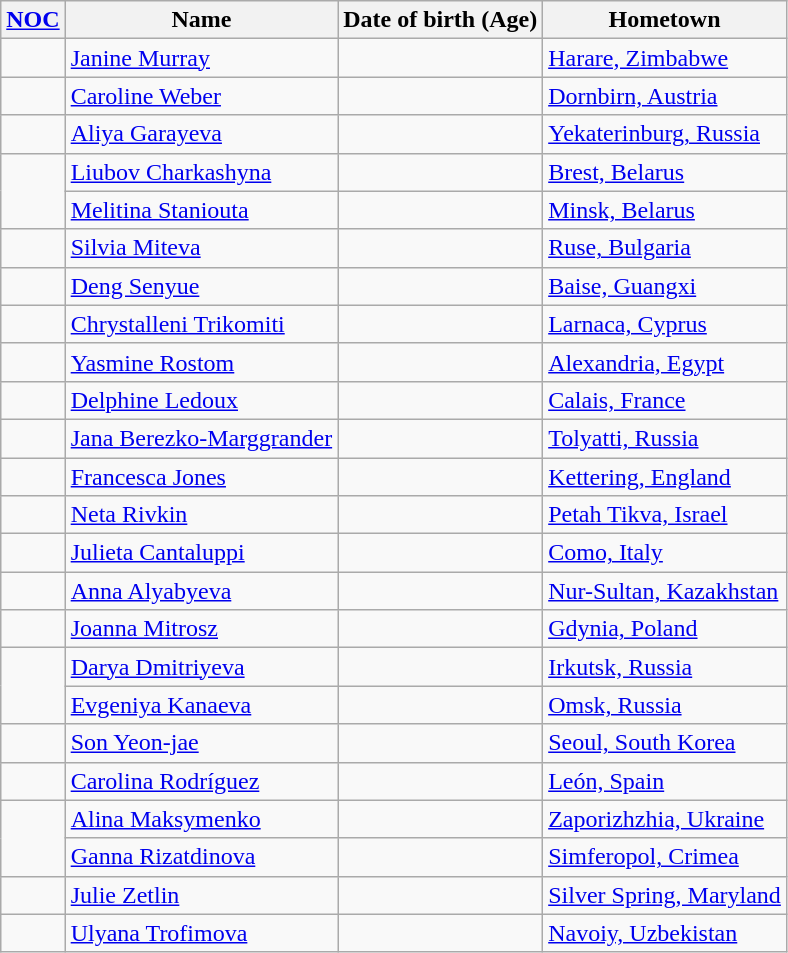<table class="wikitable sortable">
<tr>
<th><a href='#'>NOC</a></th>
<th>Name</th>
<th>Date of birth (Age)</th>
<th>Hometown</th>
</tr>
<tr>
<td></td>
<td><a href='#'>Janine Murray</a></td>
<td></td>
<td><a href='#'>Harare, Zimbabwe</a></td>
</tr>
<tr>
<td></td>
<td><a href='#'>Caroline Weber</a></td>
<td></td>
<td><a href='#'>Dornbirn, Austria</a></td>
</tr>
<tr>
<td></td>
<td><a href='#'>Aliya Garayeva</a></td>
<td></td>
<td><a href='#'>Yekaterinburg, Russia</a></td>
</tr>
<tr>
<td rowspan="2"></td>
<td><a href='#'>Liubov Charkashyna</a></td>
<td></td>
<td><a href='#'>Brest, Belarus</a></td>
</tr>
<tr>
<td><a href='#'>Melitina Staniouta</a></td>
<td></td>
<td><a href='#'>Minsk, Belarus</a></td>
</tr>
<tr>
<td></td>
<td><a href='#'>Silvia Miteva</a></td>
<td></td>
<td><a href='#'>Ruse, Bulgaria</a></td>
</tr>
<tr>
<td></td>
<td><a href='#'>Deng Senyue</a></td>
<td></td>
<td><a href='#'>Baise, Guangxi</a></td>
</tr>
<tr>
<td></td>
<td><a href='#'>Chrystalleni Trikomiti</a></td>
<td></td>
<td><a href='#'>Larnaca, Cyprus</a></td>
</tr>
<tr>
<td></td>
<td><a href='#'>Yasmine Rostom</a></td>
<td></td>
<td><a href='#'>Alexandria, Egypt</a></td>
</tr>
<tr>
<td></td>
<td><a href='#'>Delphine Ledoux</a></td>
<td></td>
<td><a href='#'>Calais, France</a></td>
</tr>
<tr>
<td></td>
<td><a href='#'>Jana Berezko-Marggrander</a></td>
<td></td>
<td><a href='#'>Tolyatti, Russia</a></td>
</tr>
<tr>
<td></td>
<td><a href='#'>Francesca Jones</a></td>
<td></td>
<td><a href='#'>Kettering, England</a></td>
</tr>
<tr>
<td></td>
<td><a href='#'>Neta Rivkin</a></td>
<td></td>
<td><a href='#'>Petah Tikva, Israel</a></td>
</tr>
<tr>
<td></td>
<td><a href='#'>Julieta Cantaluppi</a></td>
<td></td>
<td><a href='#'>Como, Italy</a></td>
</tr>
<tr>
<td></td>
<td><a href='#'>Anna Alyabyeva</a></td>
<td></td>
<td><a href='#'>Nur-Sultan, Kazakhstan</a></td>
</tr>
<tr>
<td></td>
<td><a href='#'>Joanna Mitrosz</a></td>
<td></td>
<td><a href='#'>Gdynia, Poland</a></td>
</tr>
<tr>
<td rowspan="2"></td>
<td><a href='#'>Darya Dmitriyeva</a></td>
<td></td>
<td><a href='#'>Irkutsk, Russia</a></td>
</tr>
<tr>
<td><a href='#'>Evgeniya Kanaeva</a></td>
<td></td>
<td><a href='#'>Omsk, Russia</a></td>
</tr>
<tr>
<td></td>
<td><a href='#'>Son Yeon-jae</a></td>
<td></td>
<td><a href='#'>Seoul, South Korea</a></td>
</tr>
<tr>
<td></td>
<td><a href='#'>Carolina Rodríguez</a></td>
<td></td>
<td><a href='#'>León, Spain</a></td>
</tr>
<tr>
<td rowspan="2"></td>
<td><a href='#'>Alina Maksymenko</a></td>
<td></td>
<td><a href='#'>Zaporizhzhia, Ukraine</a></td>
</tr>
<tr>
<td><a href='#'>Ganna Rizatdinova</a></td>
<td></td>
<td><a href='#'>Simferopol, Crimea</a></td>
</tr>
<tr>
<td></td>
<td><a href='#'>Julie Zetlin</a></td>
<td></td>
<td><a href='#'>Silver Spring, Maryland</a></td>
</tr>
<tr>
<td></td>
<td><a href='#'>Ulyana Trofimova</a></td>
<td></td>
<td><a href='#'>Navoiy, Uzbekistan</a></td>
</tr>
</table>
